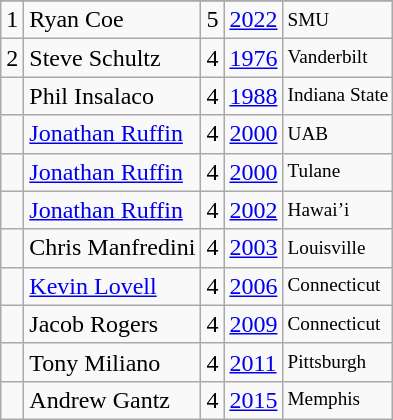<table class="wikitable">
<tr>
</tr>
<tr>
<td>1</td>
<td>Ryan Coe</td>
<td>5</td>
<td><a href='#'>2022</a></td>
<td style="font-size:80%;">SMU</td>
</tr>
<tr>
<td>2</td>
<td>Steve Schultz</td>
<td>4</td>
<td><a href='#'>1976</a></td>
<td style="font-size:80%;">Vanderbilt</td>
</tr>
<tr>
<td></td>
<td>Phil Insalaco</td>
<td>4</td>
<td><a href='#'>1988</a></td>
<td style="font-size:80%;">Indiana State</td>
</tr>
<tr>
<td></td>
<td><a href='#'>Jonathan Ruffin</a></td>
<td>4</td>
<td><a href='#'>2000</a></td>
<td style="font-size:80%;">UAB</td>
</tr>
<tr>
<td></td>
<td><a href='#'>Jonathan Ruffin</a></td>
<td>4</td>
<td><a href='#'>2000</a></td>
<td style="font-size:80%;">Tulane</td>
</tr>
<tr>
<td></td>
<td><a href='#'>Jonathan Ruffin</a></td>
<td>4</td>
<td><a href='#'>2002</a></td>
<td style="font-size:80%;">Hawai’i</td>
</tr>
<tr>
<td></td>
<td>Chris Manfredini</td>
<td>4</td>
<td><a href='#'>2003</a></td>
<td style="font-size:80%;">Louisville</td>
</tr>
<tr>
<td></td>
<td><a href='#'>Kevin Lovell</a></td>
<td>4</td>
<td><a href='#'>2006</a></td>
<td style="font-size:80%;">Connecticut</td>
</tr>
<tr>
<td></td>
<td>Jacob Rogers</td>
<td>4</td>
<td><a href='#'>2009</a></td>
<td style="font-size:80%;">Connecticut</td>
</tr>
<tr>
<td></td>
<td>Tony Miliano</td>
<td>4</td>
<td><a href='#'>2011</a></td>
<td style="font-size:80%;">Pittsburgh</td>
</tr>
<tr>
<td></td>
<td>Andrew Gantz</td>
<td>4</td>
<td><a href='#'>2015</a></td>
<td style="font-size:80%;">Memphis</td>
</tr>
</table>
